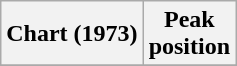<table class="wikitable plainrowheaders">
<tr>
<th scope="col">Chart (1973)</th>
<th scope="col">Peak<br>position</th>
</tr>
<tr>
</tr>
</table>
